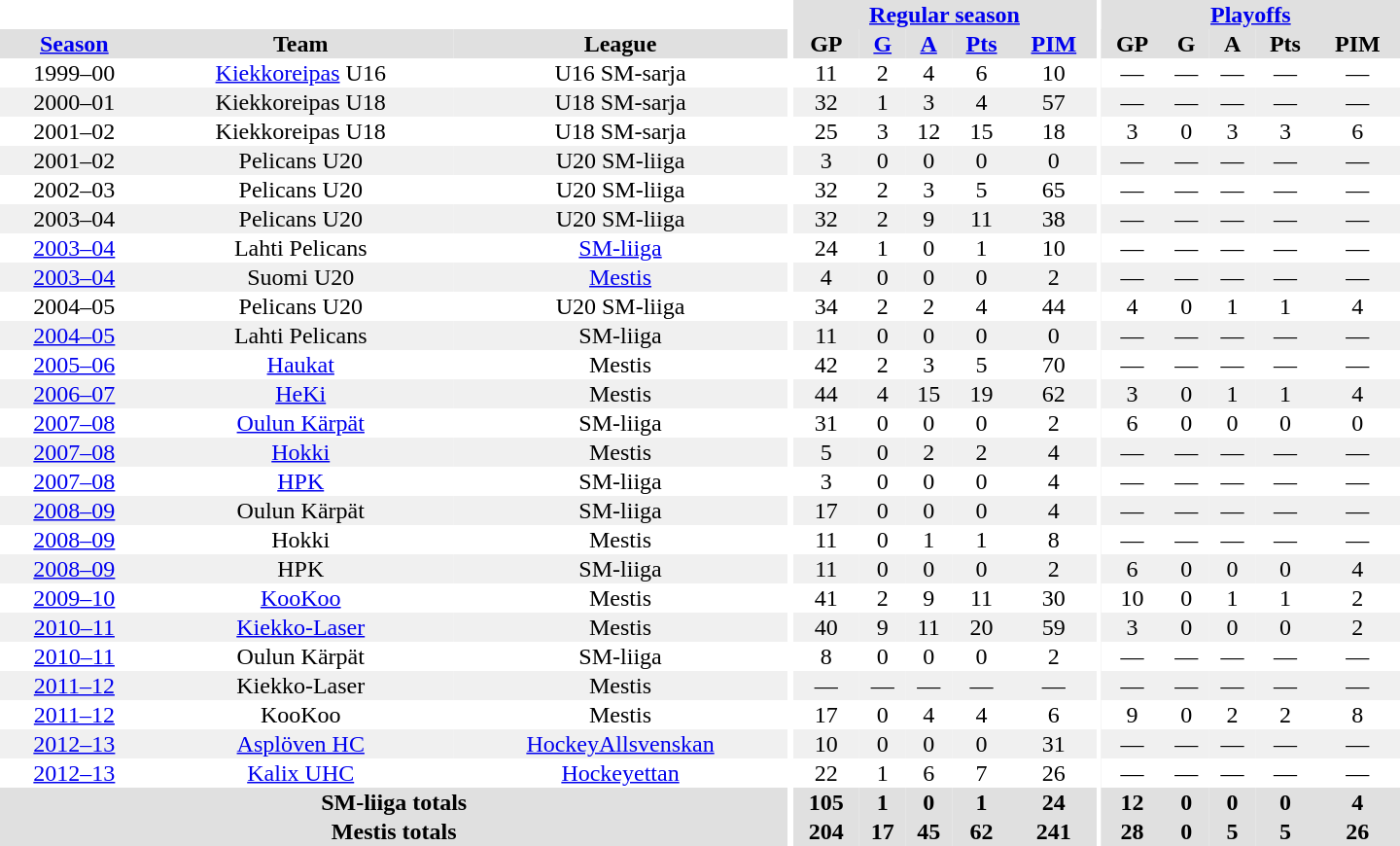<table border="0" cellpadding="1" cellspacing="0" style="text-align:center; width:60em">
<tr bgcolor="#e0e0e0">
<th colspan="3" bgcolor="#ffffff"></th>
<th rowspan="99" bgcolor="#ffffff"></th>
<th colspan="5"><a href='#'>Regular season</a></th>
<th rowspan="99" bgcolor="#ffffff"></th>
<th colspan="5"><a href='#'>Playoffs</a></th>
</tr>
<tr bgcolor="#e0e0e0">
<th><a href='#'>Season</a></th>
<th>Team</th>
<th>League</th>
<th>GP</th>
<th><a href='#'>G</a></th>
<th><a href='#'>A</a></th>
<th><a href='#'>Pts</a></th>
<th><a href='#'>PIM</a></th>
<th>GP</th>
<th>G</th>
<th>A</th>
<th>Pts</th>
<th>PIM</th>
</tr>
<tr>
<td>1999–00</td>
<td><a href='#'>Kiekkoreipas</a> U16</td>
<td>U16 SM-sarja</td>
<td>11</td>
<td>2</td>
<td>4</td>
<td>6</td>
<td>10</td>
<td>—</td>
<td>—</td>
<td>—</td>
<td>—</td>
<td>—</td>
</tr>
<tr bgcolor="#f0f0f0">
<td>2000–01</td>
<td>Kiekkoreipas U18</td>
<td>U18 SM-sarja</td>
<td>32</td>
<td>1</td>
<td>3</td>
<td>4</td>
<td>57</td>
<td>—</td>
<td>—</td>
<td>—</td>
<td>—</td>
<td>—</td>
</tr>
<tr>
<td>2001–02</td>
<td>Kiekkoreipas U18</td>
<td>U18 SM-sarja</td>
<td>25</td>
<td>3</td>
<td>12</td>
<td>15</td>
<td>18</td>
<td>3</td>
<td>0</td>
<td>3</td>
<td>3</td>
<td>6</td>
</tr>
<tr bgcolor="#f0f0f0">
<td>2001–02</td>
<td>Pelicans U20</td>
<td>U20 SM-liiga</td>
<td>3</td>
<td>0</td>
<td>0</td>
<td>0</td>
<td>0</td>
<td>—</td>
<td>—</td>
<td>—</td>
<td>—</td>
<td>—</td>
</tr>
<tr>
<td>2002–03</td>
<td>Pelicans U20</td>
<td>U20 SM-liiga</td>
<td>32</td>
<td>2</td>
<td>3</td>
<td>5</td>
<td>65</td>
<td>—</td>
<td>—</td>
<td>—</td>
<td>—</td>
<td>—</td>
</tr>
<tr bgcolor="#f0f0f0">
<td>2003–04</td>
<td>Pelicans U20</td>
<td>U20 SM-liiga</td>
<td>32</td>
<td>2</td>
<td>9</td>
<td>11</td>
<td>38</td>
<td>—</td>
<td>—</td>
<td>—</td>
<td>—</td>
<td>—</td>
</tr>
<tr>
<td><a href='#'>2003–04</a></td>
<td>Lahti Pelicans</td>
<td><a href='#'>SM-liiga</a></td>
<td>24</td>
<td>1</td>
<td>0</td>
<td>1</td>
<td>10</td>
<td>—</td>
<td>—</td>
<td>—</td>
<td>—</td>
<td>—</td>
</tr>
<tr bgcolor="#f0f0f0">
<td><a href='#'>2003–04</a></td>
<td>Suomi U20</td>
<td><a href='#'>Mestis</a></td>
<td>4</td>
<td>0</td>
<td>0</td>
<td>0</td>
<td>2</td>
<td>—</td>
<td>—</td>
<td>—</td>
<td>—</td>
<td>—</td>
</tr>
<tr>
<td>2004–05</td>
<td>Pelicans U20</td>
<td>U20 SM-liiga</td>
<td>34</td>
<td>2</td>
<td>2</td>
<td>4</td>
<td>44</td>
<td>4</td>
<td>0</td>
<td>1</td>
<td>1</td>
<td>4</td>
</tr>
<tr bgcolor="#f0f0f0">
<td><a href='#'>2004–05</a></td>
<td>Lahti Pelicans</td>
<td>SM-liiga</td>
<td>11</td>
<td>0</td>
<td>0</td>
<td>0</td>
<td>0</td>
<td>—</td>
<td>—</td>
<td>—</td>
<td>—</td>
<td>—</td>
</tr>
<tr>
<td><a href='#'>2005–06</a></td>
<td><a href='#'>Haukat</a></td>
<td>Mestis</td>
<td>42</td>
<td>2</td>
<td>3</td>
<td>5</td>
<td>70</td>
<td>—</td>
<td>—</td>
<td>—</td>
<td>—</td>
<td>—</td>
</tr>
<tr bgcolor="#f0f0f0">
<td><a href='#'>2006–07</a></td>
<td><a href='#'>HeKi</a></td>
<td>Mestis</td>
<td>44</td>
<td>4</td>
<td>15</td>
<td>19</td>
<td>62</td>
<td>3</td>
<td>0</td>
<td>1</td>
<td>1</td>
<td>4</td>
</tr>
<tr>
<td><a href='#'>2007–08</a></td>
<td><a href='#'>Oulun Kärpät</a></td>
<td>SM-liiga</td>
<td>31</td>
<td>0</td>
<td>0</td>
<td>0</td>
<td>2</td>
<td>6</td>
<td>0</td>
<td>0</td>
<td>0</td>
<td>0</td>
</tr>
<tr bgcolor="#f0f0f0">
<td><a href='#'>2007–08</a></td>
<td><a href='#'>Hokki</a></td>
<td>Mestis</td>
<td>5</td>
<td>0</td>
<td>2</td>
<td>2</td>
<td>4</td>
<td>—</td>
<td>—</td>
<td>—</td>
<td>—</td>
<td>—</td>
</tr>
<tr>
<td><a href='#'>2007–08</a></td>
<td><a href='#'>HPK</a></td>
<td>SM-liiga</td>
<td>3</td>
<td>0</td>
<td>0</td>
<td>0</td>
<td>4</td>
<td>—</td>
<td>—</td>
<td>—</td>
<td>—</td>
<td>—</td>
</tr>
<tr bgcolor="#f0f0f0">
<td><a href='#'>2008–09</a></td>
<td>Oulun Kärpät</td>
<td>SM-liiga</td>
<td>17</td>
<td>0</td>
<td>0</td>
<td>0</td>
<td>4</td>
<td>—</td>
<td>—</td>
<td>—</td>
<td>—</td>
<td>—</td>
</tr>
<tr>
<td><a href='#'>2008–09</a></td>
<td>Hokki</td>
<td>Mestis</td>
<td>11</td>
<td>0</td>
<td>1</td>
<td>1</td>
<td>8</td>
<td>—</td>
<td>—</td>
<td>—</td>
<td>—</td>
<td>—</td>
</tr>
<tr bgcolor="#f0f0f0">
<td><a href='#'>2008–09</a></td>
<td>HPK</td>
<td>SM-liiga</td>
<td>11</td>
<td>0</td>
<td>0</td>
<td>0</td>
<td>2</td>
<td>6</td>
<td>0</td>
<td>0</td>
<td>0</td>
<td>4</td>
</tr>
<tr>
<td><a href='#'>2009–10</a></td>
<td><a href='#'>KooKoo</a></td>
<td>Mestis</td>
<td>41</td>
<td>2</td>
<td>9</td>
<td>11</td>
<td>30</td>
<td>10</td>
<td>0</td>
<td>1</td>
<td>1</td>
<td>2</td>
</tr>
<tr bgcolor="#f0f0f0">
<td><a href='#'>2010–11</a></td>
<td><a href='#'>Kiekko-Laser</a></td>
<td>Mestis</td>
<td>40</td>
<td>9</td>
<td>11</td>
<td>20</td>
<td>59</td>
<td>3</td>
<td>0</td>
<td>0</td>
<td>0</td>
<td>2</td>
</tr>
<tr>
<td><a href='#'>2010–11</a></td>
<td>Oulun Kärpät</td>
<td>SM-liiga</td>
<td>8</td>
<td>0</td>
<td>0</td>
<td>0</td>
<td>2</td>
<td>—</td>
<td>—</td>
<td>—</td>
<td>—</td>
<td>—</td>
</tr>
<tr bgcolor="#f0f0f0">
<td><a href='#'>2011–12</a></td>
<td>Kiekko-Laser</td>
<td>Mestis</td>
<td>—</td>
<td>—</td>
<td>—</td>
<td>—</td>
<td>—</td>
<td>—</td>
<td>—</td>
<td>—</td>
<td>—</td>
<td>—</td>
</tr>
<tr>
<td><a href='#'>2011–12</a></td>
<td>KooKoo</td>
<td>Mestis</td>
<td>17</td>
<td>0</td>
<td>4</td>
<td>4</td>
<td>6</td>
<td>9</td>
<td>0</td>
<td>2</td>
<td>2</td>
<td>8</td>
</tr>
<tr bgcolor="#f0f0f0">
<td><a href='#'>2012–13</a></td>
<td><a href='#'>Asplöven HC</a></td>
<td><a href='#'>HockeyAllsvenskan</a></td>
<td>10</td>
<td>0</td>
<td>0</td>
<td>0</td>
<td>31</td>
<td>—</td>
<td>—</td>
<td>—</td>
<td>—</td>
<td>—</td>
</tr>
<tr>
<td><a href='#'>2012–13</a></td>
<td><a href='#'>Kalix UHC</a></td>
<td><a href='#'>Hockeyettan</a></td>
<td>22</td>
<td>1</td>
<td>6</td>
<td>7</td>
<td>26</td>
<td>—</td>
<td>—</td>
<td>—</td>
<td>—</td>
<td>—</td>
</tr>
<tr>
</tr>
<tr ALIGN="center" bgcolor="#e0e0e0">
<th colspan="3">SM-liiga totals</th>
<th ALIGN="center">105</th>
<th ALIGN="center">1</th>
<th ALIGN="center">0</th>
<th ALIGN="center">1</th>
<th ALIGN="center">24</th>
<th ALIGN="center">12</th>
<th ALIGN="center">0</th>
<th ALIGN="center">0</th>
<th ALIGN="center">0</th>
<th ALIGN="center">4</th>
</tr>
<tr>
</tr>
<tr ALIGN="center" bgcolor="#e0e0e0">
<th colspan="3">Mestis totals</th>
<th ALIGN="center">204</th>
<th ALIGN="center">17</th>
<th ALIGN="center">45</th>
<th ALIGN="center">62</th>
<th ALIGN="center">241</th>
<th ALIGN="center">28</th>
<th ALIGN="center">0</th>
<th ALIGN="center">5</th>
<th ALIGN="center">5</th>
<th ALIGN="center">26</th>
</tr>
</table>
